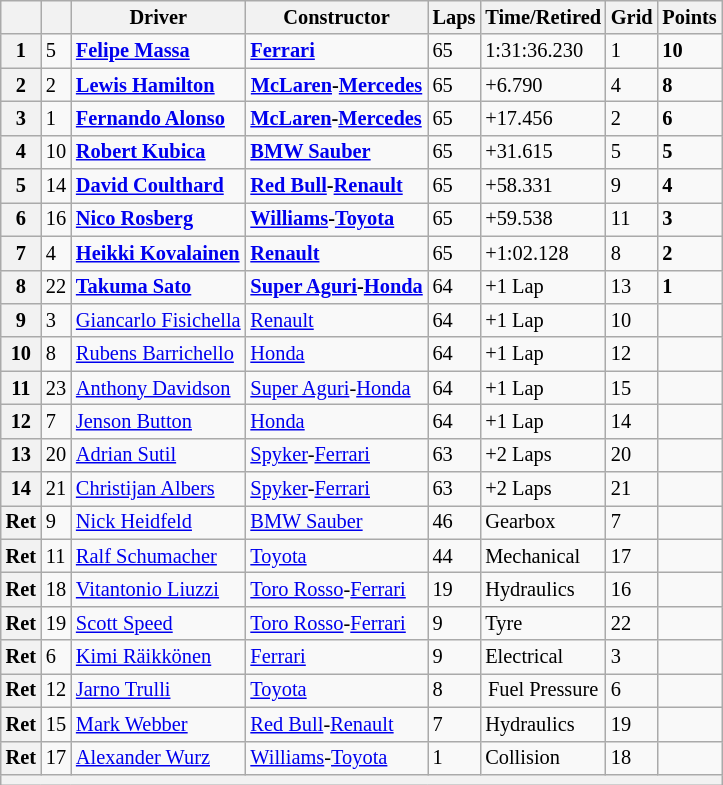<table class="wikitable" style="font-size:85%;">
<tr>
<th></th>
<th></th>
<th>Driver</th>
<th>Constructor</th>
<th>Laps</th>
<th>Time/Retired</th>
<th>Grid</th>
<th>Points</th>
</tr>
<tr>
<th>1</th>
<td>5</td>
<td> <strong><a href='#'>Felipe Massa</a></strong></td>
<td><strong><a href='#'>Ferrari</a></strong></td>
<td>65</td>
<td>1:31:36.230</td>
<td>1</td>
<td><strong>10</strong></td>
</tr>
<tr>
<th>2</th>
<td>2</td>
<td> <strong><a href='#'>Lewis Hamilton</a></strong></td>
<td align="center" nowrap><strong><a href='#'>McLaren</a>-<a href='#'>Mercedes</a></strong></td>
<td>65</td>
<td>+6.790</td>
<td>4</td>
<td><strong>8</strong></td>
</tr>
<tr>
<th>3</th>
<td>1</td>
<td> <strong><a href='#'>Fernando Alonso</a></strong></td>
<td><strong><a href='#'>McLaren</a>-<a href='#'>Mercedes</a></strong></td>
<td>65</td>
<td>+17.456</td>
<td>2</td>
<td><strong>6</strong></td>
</tr>
<tr>
<th>4</th>
<td>10</td>
<td> <strong><a href='#'>Robert Kubica</a></strong></td>
<td><strong><a href='#'>BMW Sauber</a></strong></td>
<td>65</td>
<td>+31.615</td>
<td>5</td>
<td><strong>5</strong></td>
</tr>
<tr>
<th>5</th>
<td>14</td>
<td> <strong><a href='#'>David Coulthard</a></strong></td>
<td><strong><a href='#'>Red Bull</a>-<a href='#'>Renault</a></strong></td>
<td>65</td>
<td>+58.331</td>
<td>9</td>
<td><strong>4</strong></td>
</tr>
<tr>
<th>6</th>
<td>16</td>
<td> <strong><a href='#'>Nico Rosberg</a></strong></td>
<td><strong><a href='#'>Williams</a>-<a href='#'>Toyota</a></strong></td>
<td>65</td>
<td>+59.538</td>
<td>11</td>
<td><strong>3</strong></td>
</tr>
<tr>
<th>7</th>
<td>4</td>
<td> <strong><a href='#'>Heikki Kovalainen</a></strong></td>
<td><strong><a href='#'>Renault</a></strong></td>
<td>65</td>
<td>+1:02.128</td>
<td>8</td>
<td><strong>2</strong></td>
</tr>
<tr>
<th>8</th>
<td>22</td>
<td> <strong><a href='#'>Takuma Sato</a></strong></td>
<td><strong><a href='#'>Super Aguri</a>-<a href='#'>Honda</a></strong></td>
<td>64</td>
<td>+1 Lap</td>
<td>13</td>
<td><strong>1</strong></td>
</tr>
<tr>
<th>9</th>
<td>3</td>
<td align="center" nowrap> <a href='#'>Giancarlo Fisichella</a></td>
<td><a href='#'>Renault</a></td>
<td>64</td>
<td>+1 Lap</td>
<td>10</td>
<td></td>
</tr>
<tr>
<th>10</th>
<td>8</td>
<td> <a href='#'>Rubens Barrichello</a></td>
<td><a href='#'>Honda</a></td>
<td>64</td>
<td>+1 Lap</td>
<td>12</td>
<td></td>
</tr>
<tr>
<th>11</th>
<td>23</td>
<td> <a href='#'>Anthony Davidson</a></td>
<td><a href='#'>Super Aguri</a>-<a href='#'>Honda</a></td>
<td>64</td>
<td>+1 Lap</td>
<td>15</td>
<td></td>
</tr>
<tr>
<th>12</th>
<td>7</td>
<td> <a href='#'>Jenson Button</a></td>
<td><a href='#'>Honda</a></td>
<td>64</td>
<td>+1 Lap</td>
<td>14</td>
<td></td>
</tr>
<tr>
<th>13</th>
<td>20</td>
<td> <a href='#'>Adrian Sutil</a></td>
<td><a href='#'>Spyker</a>-<a href='#'>Ferrari</a></td>
<td>63</td>
<td>+2 Laps</td>
<td>20</td>
<td></td>
</tr>
<tr>
<th>14</th>
<td>21</td>
<td> <a href='#'>Christijan Albers</a></td>
<td><a href='#'>Spyker</a>-<a href='#'>Ferrari</a></td>
<td>63</td>
<td>+2 Laps</td>
<td>21</td>
<td></td>
</tr>
<tr>
<th>Ret</th>
<td>9</td>
<td> <a href='#'>Nick Heidfeld</a></td>
<td><a href='#'>BMW Sauber</a></td>
<td>46</td>
<td>Gearbox</td>
<td>7</td>
<td></td>
</tr>
<tr>
<th>Ret</th>
<td>11</td>
<td> <a href='#'>Ralf Schumacher</a></td>
<td><a href='#'>Toyota</a></td>
<td>44</td>
<td>Mechanical</td>
<td>17</td>
<td></td>
</tr>
<tr>
<th>Ret</th>
<td>18</td>
<td> <a href='#'>Vitantonio Liuzzi</a></td>
<td><a href='#'>Toro Rosso</a>-<a href='#'>Ferrari</a></td>
<td>19</td>
<td>Hydraulics</td>
<td>16</td>
<td></td>
</tr>
<tr>
<th>Ret</th>
<td>19</td>
<td> <a href='#'>Scott Speed</a></td>
<td><a href='#'>Toro Rosso</a>-<a href='#'>Ferrari</a></td>
<td>9</td>
<td>Tyre</td>
<td>22</td>
<td></td>
</tr>
<tr>
<th>Ret</th>
<td>6</td>
<td> <a href='#'>Kimi Räikkönen</a></td>
<td><a href='#'>Ferrari</a></td>
<td>9</td>
<td>Electrical</td>
<td>3</td>
<td></td>
</tr>
<tr>
<th>Ret</th>
<td>12</td>
<td> <a href='#'>Jarno Trulli</a></td>
<td><a href='#'>Toyota</a></td>
<td>8</td>
<td align="center" nowrap>Fuel Pressure</td>
<td>6</td>
<td></td>
</tr>
<tr>
<th>Ret</th>
<td>15</td>
<td> <a href='#'>Mark Webber</a></td>
<td><a href='#'>Red Bull</a>-<a href='#'>Renault</a></td>
<td>7</td>
<td>Hydraulics</td>
<td>19</td>
<td></td>
</tr>
<tr>
<th>Ret</th>
<td>17</td>
<td> <a href='#'>Alexander Wurz</a></td>
<td><a href='#'>Williams</a>-<a href='#'>Toyota</a></td>
<td>1</td>
<td>Collision</td>
<td>18</td>
<td></td>
</tr>
<tr>
<th colspan="8"></th>
</tr>
</table>
